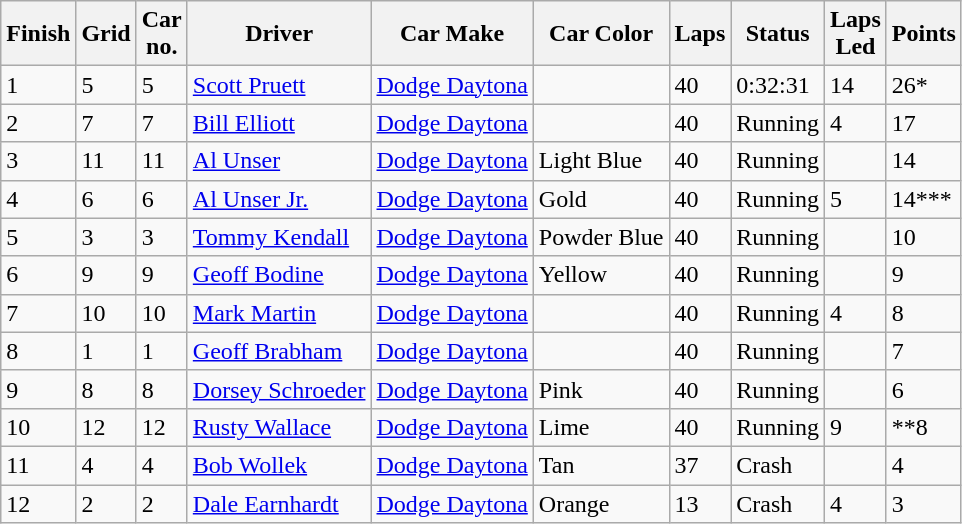<table class="wikitable">
<tr>
<th>Finish</th>
<th>Grid</th>
<th>Car<br>no.</th>
<th>Driver</th>
<th>Car Make</th>
<th>Car Color</th>
<th>Laps</th>
<th>Status</th>
<th>Laps<br>Led</th>
<th>Points</th>
</tr>
<tr>
<td>1</td>
<td>5</td>
<td>5</td>
<td> <a href='#'>Scott Pruett</a></td>
<td><a href='#'>Dodge Daytona</a></td>
<td><div></div></td>
<td>40</td>
<td>0:32:31</td>
<td>14</td>
<td>26*</td>
</tr>
<tr>
<td>2</td>
<td>7</td>
<td>7</td>
<td> <a href='#'>Bill Elliott</a></td>
<td><a href='#'>Dodge Daytona</a></td>
<td><div></div></td>
<td>40</td>
<td>Running</td>
<td>4</td>
<td>17</td>
</tr>
<tr>
<td>3</td>
<td>11</td>
<td>11</td>
<td> <a href='#'>Al Unser</a></td>
<td><a href='#'>Dodge Daytona</a></td>
<td><div> Light Blue</div></td>
<td>40</td>
<td>Running</td>
<td></td>
<td>14</td>
</tr>
<tr>
<td>4</td>
<td>6</td>
<td>6</td>
<td> <a href='#'>Al Unser Jr.</a></td>
<td><a href='#'>Dodge Daytona</a></td>
<td><div> Gold</div></td>
<td>40</td>
<td>Running</td>
<td>5</td>
<td>14***</td>
</tr>
<tr>
<td>5</td>
<td>3</td>
<td>3</td>
<td> <a href='#'>Tommy Kendall</a></td>
<td><a href='#'>Dodge Daytona</a></td>
<td><div> Powder Blue</div></td>
<td>40</td>
<td>Running</td>
<td></td>
<td>10</td>
</tr>
<tr>
<td>6</td>
<td>9</td>
<td>9</td>
<td> <a href='#'>Geoff Bodine</a></td>
<td><a href='#'>Dodge Daytona</a></td>
<td><div> Yellow</div></td>
<td>40</td>
<td>Running</td>
<td></td>
<td>9</td>
</tr>
<tr>
<td>7</td>
<td>10</td>
<td>10</td>
<td> <a href='#'>Mark Martin</a></td>
<td><a href='#'>Dodge Daytona</a></td>
<td><div></div></td>
<td>40</td>
<td>Running</td>
<td>4</td>
<td>8</td>
</tr>
<tr>
<td>8</td>
<td>1</td>
<td>1</td>
<td> <a href='#'>Geoff Brabham</a></td>
<td><a href='#'>Dodge Daytona</a></td>
<td><div></div></td>
<td>40</td>
<td>Running</td>
<td></td>
<td>7</td>
</tr>
<tr>
<td>9</td>
<td>8</td>
<td>8</td>
<td> <a href='#'>Dorsey Schroeder</a></td>
<td><a href='#'>Dodge Daytona</a></td>
<td><div> Pink</div></td>
<td>40</td>
<td>Running</td>
<td></td>
<td>6</td>
</tr>
<tr>
<td>10</td>
<td>12</td>
<td>12</td>
<td> <a href='#'>Rusty Wallace</a></td>
<td><a href='#'>Dodge Daytona</a></td>
<td><div> Lime</div></td>
<td>40</td>
<td>Running</td>
<td>9</td>
<td>**8</td>
</tr>
<tr>
<td>11</td>
<td>4</td>
<td>4</td>
<td> <a href='#'>Bob Wollek</a></td>
<td><a href='#'>Dodge Daytona</a></td>
<td><div> Tan</div></td>
<td>37</td>
<td>Crash</td>
<td></td>
<td>4</td>
</tr>
<tr>
<td>12</td>
<td>2</td>
<td>2</td>
<td> <a href='#'>Dale Earnhardt</a></td>
<td><a href='#'>Dodge Daytona</a></td>
<td><div> Orange</div></td>
<td>13</td>
<td>Crash</td>
<td>4</td>
<td>3</td>
</tr>
</table>
